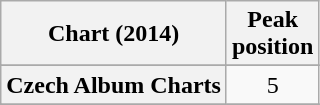<table class="wikitable sortable plainrowheaders">
<tr>
<th scope="col">Chart (2014)</th>
<th scope="col">Peak<br>position</th>
</tr>
<tr>
</tr>
<tr>
</tr>
<tr>
</tr>
<tr>
<th scope="row">Czech Album Charts</th>
<td align="center">5</td>
</tr>
<tr>
</tr>
<tr>
</tr>
<tr>
</tr>
<tr>
</tr>
<tr>
</tr>
<tr>
</tr>
<tr>
</tr>
<tr>
</tr>
</table>
